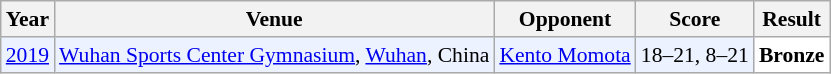<table class="sortable wikitable" style="font-size: 90%;">
<tr>
<th>Year</th>
<th>Venue</th>
<th>Opponent</th>
<th>Score</th>
<th>Result</th>
</tr>
<tr style="background:#ECF2FF">
<td align="center"><a href='#'>2019</a></td>
<td align="left"><a href='#'>Wuhan Sports Center Gymnasium</a>, <a href='#'>Wuhan</a>, China</td>
<td align="left"> <a href='#'>Kento Momota</a></td>
<td align="left">18–21, 8–21</td>
<td style="text-align:left; background:white"> <strong>Bronze</strong></td>
</tr>
</table>
